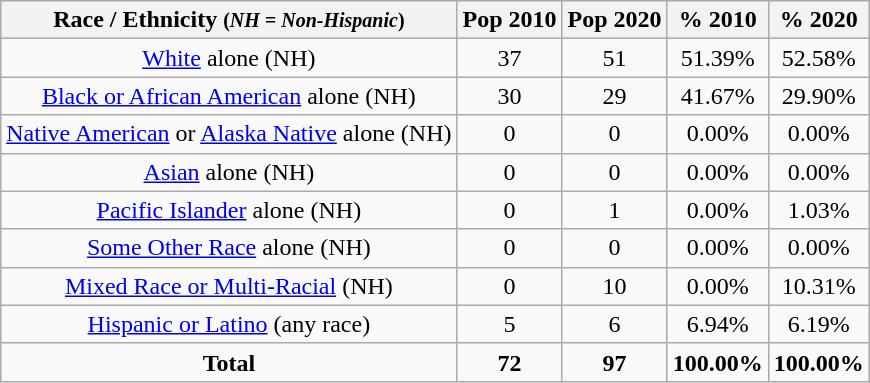<table class="wikitable"  style="text-align:center;">
<tr>
<th>Race / Ethnicity <small>(<em>NH = Non-Hispanic</em>)</small></th>
<th>Pop 2010</th>
<th>Pop 2020</th>
<th>% 2010</th>
<th>% 2020</th>
</tr>
<tr>
<td><a href='#'>White</a> alone (NH)</td>
<td>37</td>
<td>51</td>
<td>51.39%</td>
<td>52.58%</td>
</tr>
<tr>
<td><a href='#'>Black or African American</a> alone (NH)</td>
<td>30</td>
<td>29</td>
<td>41.67%</td>
<td>29.90%</td>
</tr>
<tr>
<td><a href='#'>Native American</a> or <a href='#'>Alaska Native</a> alone (NH)</td>
<td>0</td>
<td>0</td>
<td>0.00%</td>
<td>0.00%</td>
</tr>
<tr>
<td><a href='#'>Asian</a> alone (NH)</td>
<td>0</td>
<td>0</td>
<td>0.00%</td>
<td>0.00%</td>
</tr>
<tr>
<td><a href='#'>Pacific Islander</a> alone (NH)</td>
<td>0</td>
<td>1</td>
<td>0.00%</td>
<td>1.03%</td>
</tr>
<tr>
<td><a href='#'>Some Other Race</a> alone (NH)</td>
<td>0</td>
<td>0</td>
<td>0.00%</td>
<td>0.00%</td>
</tr>
<tr>
<td><a href='#'>Mixed Race or Multi-Racial</a> (NH)</td>
<td>0</td>
<td>10</td>
<td>0.00%</td>
<td>10.31%</td>
</tr>
<tr>
<td><a href='#'>Hispanic or Latino</a> (any race)</td>
<td>5</td>
<td>6</td>
<td>6.94%</td>
<td>6.19%</td>
</tr>
<tr>
<td><strong>Total</strong></td>
<td><strong>72</strong></td>
<td><strong>97</strong></td>
<td><strong>100.00%</strong></td>
<td><strong>100.00%</strong></td>
</tr>
</table>
